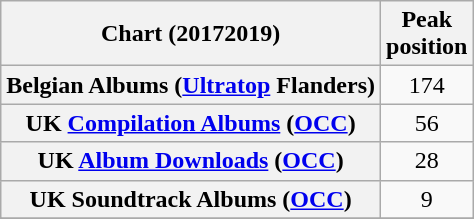<table class="wikitable sortable plainrowheaders" style="text-align:center">
<tr>
<th scope="col">Chart (20172019)</th>
<th scope="col">Peak<br>position</th>
</tr>
<tr>
<th scope="row">Belgian Albums (<a href='#'>Ultratop</a> Flanders)</th>
<td>174</td>
</tr>
<tr>
<th scope="row">UK <a href='#'>Compilation Albums</a> (<a href='#'>OCC</a>)</th>
<td>56</td>
</tr>
<tr>
<th scope="row">UK <a href='#'>Album Downloads</a> (<a href='#'>OCC</a>)</th>
<td>28</td>
</tr>
<tr>
<th scope="row">UK Soundtrack Albums (<a href='#'>OCC</a>)</th>
<td>9</td>
</tr>
<tr>
</tr>
<tr>
</tr>
<tr>
</tr>
</table>
